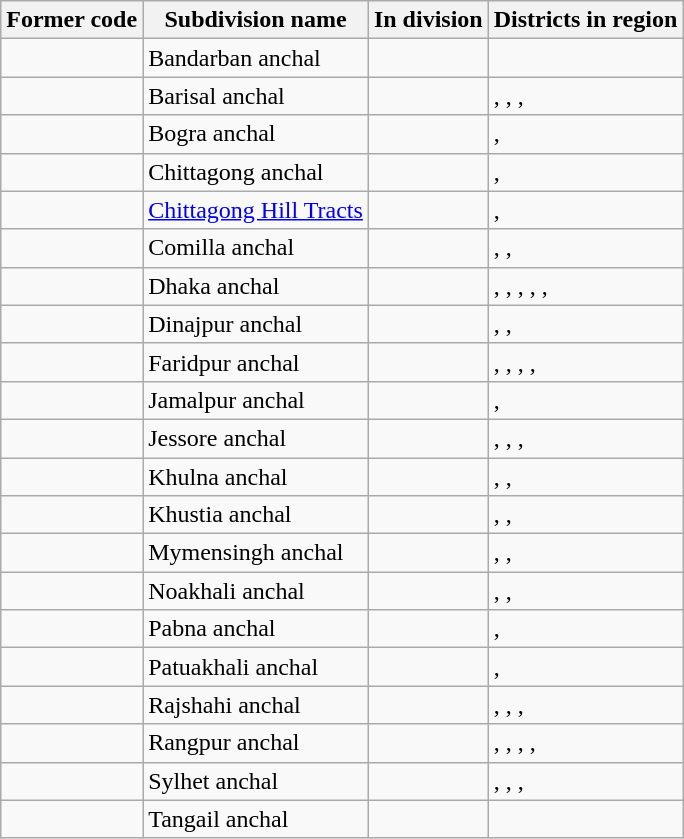<table class="wikitable sortable mw-collapsible">
<tr>
<th>Former code</th>
<th>Subdivision name</th>
<th>In division</th>
<th class="unsortable">Districts in region</th>
</tr>
<tr>
<td></td>
<td>Bandarban anchal</td>
<td><a href='#'></a></td>
<td><a href='#'></a></td>
</tr>
<tr>
<td></td>
<td>Barisal anchal</td>
<td><a href='#'></a></td>
<td><a href='#'></a>, <a href='#'></a>, <a href='#'></a>, <a href='#'></a></td>
</tr>
<tr>
<td></td>
<td>Bogra anchal</td>
<td><a href='#'></a></td>
<td><a href='#'></a>, <a href='#'></a></td>
</tr>
<tr>
<td></td>
<td>Chittagong anchal</td>
<td><a href='#'></a></td>
<td><a href='#'></a>, <a href='#'></a></td>
</tr>
<tr>
<td></td>
<td><a href='#'>Chittagong Hill Tracts</a></td>
<td><a href='#'></a></td>
<td><a href='#'></a>, <a href='#'></a></td>
</tr>
<tr>
<td></td>
<td>Comilla anchal</td>
<td><a href='#'></a></td>
<td><a href='#'></a>, <a href='#'></a>, <a href='#'></a></td>
</tr>
<tr>
<td></td>
<td>Dhaka anchal</td>
<td><a href='#'></a></td>
<td><a href='#'></a>, <a href='#'></a>, <a href='#'></a>, <a href='#'></a>, <a href='#'></a>, <a href='#'></a></td>
</tr>
<tr>
<td></td>
<td>Dinajpur anchal</td>
<td><a href='#'></a></td>
<td><a href='#'></a>, <a href='#'></a>, <a href='#'></a></td>
</tr>
<tr>
<td></td>
<td>Faridpur anchal</td>
<td><a href='#'></a></td>
<td><a href='#'></a>, <a href='#'></a>, <a href='#'></a>, <a href='#'></a>, <a href='#'></a></td>
</tr>
<tr>
<td></td>
<td>Jamalpur anchal</td>
<td><a href='#'></a></td>
<td><a href='#'></a>, <a href='#'></a></td>
</tr>
<tr>
<td></td>
<td>Jessore anchal</td>
<td><a href='#'></a></td>
<td><a href='#'></a>, <a href='#'></a>, <a href='#'></a>, <a href='#'></a></td>
</tr>
<tr>
<td></td>
<td>Khulna anchal</td>
<td><a href='#'></a></td>
<td><a href='#'></a>, <a href='#'></a>, <a href='#'></a></td>
</tr>
<tr>
<td></td>
<td>Khustia anchal</td>
<td><a href='#'></a></td>
<td><a href='#'></a>, <a href='#'></a>, <a href='#'></a></td>
</tr>
<tr>
<td></td>
<td>Mymensingh anchal</td>
<td><a href='#'></a></td>
<td><a href='#'></a>, <a href='#'></a>, <a href='#'></a></td>
</tr>
<tr>
<td></td>
<td>Noakhali anchal</td>
<td><a href='#'></a></td>
<td><a href='#'></a>, <a href='#'></a>, <a href='#'></a></td>
</tr>
<tr>
<td></td>
<td>Pabna anchal</td>
<td><a href='#'></a></td>
<td><a href='#'></a>, <a href='#'></a></td>
</tr>
<tr>
<td></td>
<td>Patuakhali anchal</td>
<td><a href='#'></a></td>
<td><a href='#'></a>, <a href='#'></a></td>
</tr>
<tr>
<td></td>
<td>Rajshahi anchal</td>
<td><a href='#'></a></td>
<td><a href='#'></a>, <a href='#'></a>, <a href='#'></a>, <a href='#'></a></td>
</tr>
<tr>
<td></td>
<td>Rangpur anchal</td>
<td><a href='#'></a></td>
<td><a href='#'></a>, <a href='#'></a>, <a href='#'></a>, <a href='#'></a>, <a href='#'></a></td>
</tr>
<tr>
<td></td>
<td>Sylhet anchal</td>
<td><a href='#'></a></td>
<td><a href='#'></a>, <a href='#'></a>, <a href='#'></a>, <a href='#'></a></td>
</tr>
<tr>
<td></td>
<td>Tangail anchal</td>
<td><a href='#'></a></td>
<td><a href='#'></a></td>
</tr>
</table>
